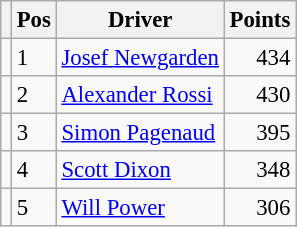<table class="wikitable" style="font-size: 95%;">
<tr>
<th></th>
<th>Pos</th>
<th>Driver</th>
<th>Points</th>
</tr>
<tr>
<td align="left"></td>
<td>1</td>
<td> <a href='#'>Josef Newgarden</a></td>
<td align="right">434</td>
</tr>
<tr>
<td align="left"></td>
<td>2</td>
<td> <a href='#'>Alexander Rossi</a></td>
<td align="right">430</td>
</tr>
<tr>
<td align="left"></td>
<td>3</td>
<td> <a href='#'>Simon Pagenaud</a></td>
<td align="right">395</td>
</tr>
<tr>
<td align="left"></td>
<td>4</td>
<td> <a href='#'>Scott Dixon</a></td>
<td align="right">348</td>
</tr>
<tr>
<td align="left"></td>
<td>5</td>
<td> <a href='#'>Will Power</a></td>
<td align="right">306</td>
</tr>
</table>
